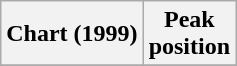<table class="wikitable">
<tr>
<th>Chart (1999)</th>
<th>Peak<br>position</th>
</tr>
<tr>
</tr>
</table>
